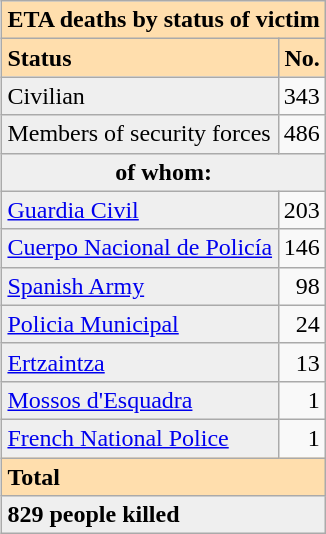<table class="floatright wikitable" border="1" style="float:right; width:260px style="margin-left:10px; margin-bottom:10px">
<tr>
<th colspan="2"  style="background:#ffdead; text-align:center;">ETA deaths by status of victim</th>
</tr>
<tr>
<th style="background:#ffdead; text-align:left;">Status</th>
<th style="background:#ffdead; text-align:right;">No.</th>
</tr>
<tr>
<td style="background:#efefef; text-align:left;">Civilian</td>
<td style="text-align:right;">343</td>
</tr>
<tr>
<td style="background:#efefef; text-align:left;">Members of security forces</td>
<td style="text-align:right;">486</td>
</tr>
<tr>
<th colspan="2"  style="background:#efefef; text-align:center;">of whom:</th>
</tr>
<tr>
<td style="background:#efefef; text-align:left;"><a href='#'>Guardia Civil</a></td>
<td style="text-align:right;">203</td>
</tr>
<tr>
<td style="background:#efefef; text-align:left;"><a href='#'>Cuerpo Nacional de Policía</a></td>
<td style="text-align:right;">146</td>
</tr>
<tr>
<td style="background:#efefef; text-align:left;"><a href='#'>Spanish Army</a></td>
<td style="text-align:right;">98</td>
</tr>
<tr>
<td style="background:#efefef; text-align:left;"><a href='#'>Policia Municipal</a></td>
<td style="text-align:right;">24</td>
</tr>
<tr>
<td style="background:#efefef; text-align:left;"><a href='#'>Ertzaintza</a></td>
<td style="text-align:right;">13</td>
</tr>
<tr>
<td style="background:#efefef; text-align:left;"><a href='#'>Mossos d'Esquadra</a></td>
<td style="text-align:right;">1</td>
</tr>
<tr>
<td style="background:#efefef; text-align:left;"><a href='#'>French National Police</a></td>
<td style="text-align:right;">1</td>
</tr>
<tr>
<th colspan="3"  style="background:#ffdead; text-align:left;">Total</th>
</tr>
<tr>
<th colspan="4"  style="background:#efefef; text-align:left;">829 people killed</th>
</tr>
</table>
